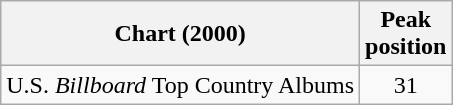<table class="wikitable">
<tr>
<th>Chart (2000)</th>
<th>Peak<br>position</th>
</tr>
<tr>
<td>U.S. <em>Billboard</em> Top Country Albums</td>
<td align="center">31</td>
</tr>
</table>
